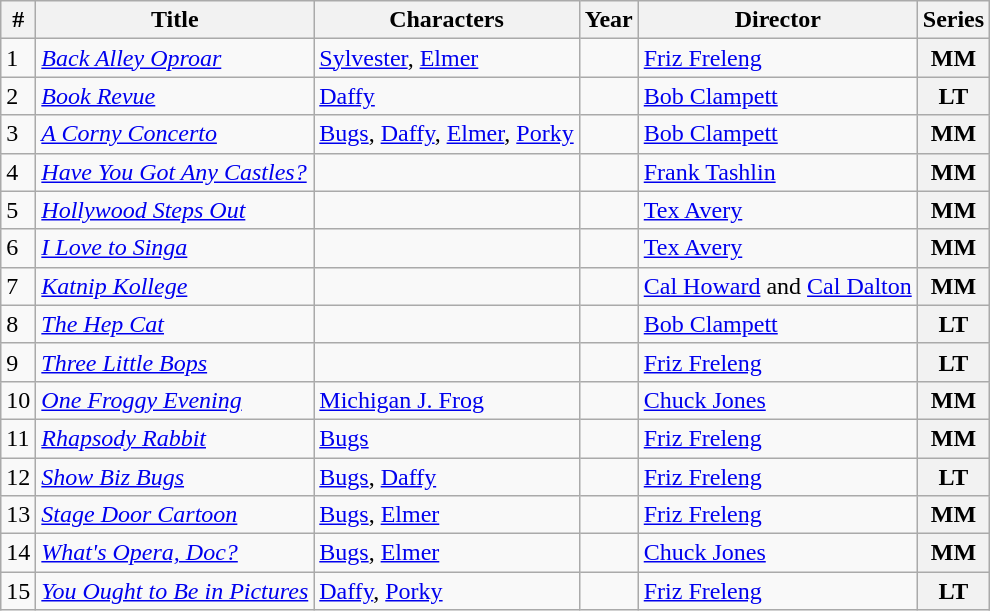<table class="wikitable sortable">
<tr>
<th>#</th>
<th>Title</th>
<th>Characters</th>
<th>Year</th>
<th>Director</th>
<th>Series</th>
</tr>
<tr>
<td>1</td>
<td><em><a href='#'>Back Alley Oproar</a></em></td>
<td><a href='#'>Sylvester</a>, <a href='#'>Elmer</a></td>
<td></td>
<td><a href='#'>Friz Freleng</a></td>
<th>MM</th>
</tr>
<tr>
<td>2</td>
<td><em><a href='#'>Book Revue</a></em></td>
<td><a href='#'>Daffy</a></td>
<td></td>
<td><a href='#'>Bob Clampett</a></td>
<th>LT</th>
</tr>
<tr>
<td>3</td>
<td><em><a href='#'>A Corny Concerto</a></em></td>
<td><a href='#'>Bugs</a>, <a href='#'>Daffy</a>, <a href='#'>Elmer</a>, <a href='#'>Porky</a></td>
<td></td>
<td><a href='#'>Bob Clampett</a></td>
<th>MM</th>
</tr>
<tr>
<td>4</td>
<td><em><a href='#'>Have You Got Any Castles?</a></em></td>
<td></td>
<td></td>
<td><a href='#'>Frank Tashlin</a></td>
<th>MM</th>
</tr>
<tr>
<td>5</td>
<td><em><a href='#'>Hollywood Steps Out</a></em></td>
<td></td>
<td></td>
<td><a href='#'>Tex Avery</a></td>
<th>MM</th>
</tr>
<tr>
<td>6</td>
<td><em><a href='#'>I Love to Singa</a></em></td>
<td></td>
<td></td>
<td><a href='#'>Tex Avery</a></td>
<th>MM</th>
</tr>
<tr>
<td>7</td>
<td><em><a href='#'>Katnip Kollege</a></em></td>
<td></td>
<td></td>
<td><a href='#'>Cal Howard</a> and <a href='#'>Cal Dalton</a></td>
<th>MM</th>
</tr>
<tr>
<td>8</td>
<td><em><a href='#'>The Hep Cat</a></em></td>
<td></td>
<td></td>
<td><a href='#'>Bob Clampett</a></td>
<th>LT</th>
</tr>
<tr>
<td>9</td>
<td><em><a href='#'>Three Little Bops</a></em></td>
<td></td>
<td></td>
<td><a href='#'>Friz Freleng</a></td>
<th>LT</th>
</tr>
<tr>
<td>10</td>
<td><em><a href='#'>One Froggy Evening</a></em></td>
<td><a href='#'>Michigan J. Frog</a></td>
<td></td>
<td><a href='#'>Chuck Jones</a></td>
<th>MM</th>
</tr>
<tr>
<td>11</td>
<td><em><a href='#'>Rhapsody Rabbit</a></em></td>
<td><a href='#'>Bugs</a></td>
<td></td>
<td><a href='#'>Friz Freleng</a></td>
<th>MM</th>
</tr>
<tr>
<td>12</td>
<td><em><a href='#'>Show Biz Bugs</a></em></td>
<td><a href='#'>Bugs</a>, <a href='#'>Daffy</a></td>
<td></td>
<td><a href='#'>Friz Freleng</a></td>
<th>LT</th>
</tr>
<tr>
<td>13</td>
<td><em><a href='#'>Stage Door Cartoon</a></em></td>
<td><a href='#'>Bugs</a>, <a href='#'>Elmer</a></td>
<td></td>
<td><a href='#'>Friz Freleng</a></td>
<th>MM</th>
</tr>
<tr>
<td>14</td>
<td><em><a href='#'>What's Opera, Doc?</a></em></td>
<td><a href='#'>Bugs</a>, <a href='#'>Elmer</a></td>
<td></td>
<td><a href='#'>Chuck Jones</a></td>
<th>MM</th>
</tr>
<tr>
<td>15</td>
<td><em><a href='#'>You Ought to Be in Pictures</a></em></td>
<td><a href='#'>Daffy</a>, <a href='#'>Porky</a></td>
<td></td>
<td><a href='#'>Friz Freleng</a></td>
<th>LT</th>
</tr>
</table>
